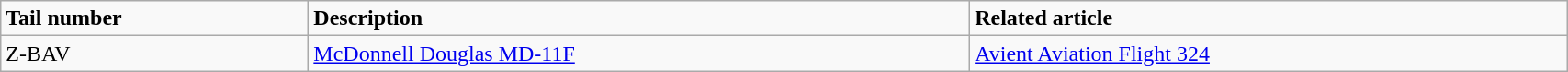<table class="wikitable" width="90%">
<tr>
<td><strong>Tail number</strong></td>
<td><strong>Description</strong></td>
<td><strong>Related article</strong></td>
</tr>
<tr>
<td>Z-BAV</td>
<td><a href='#'>McDonnell Douglas MD-11F</a></td>
<td><a href='#'>Avient Aviation Flight 324</a></td>
</tr>
</table>
